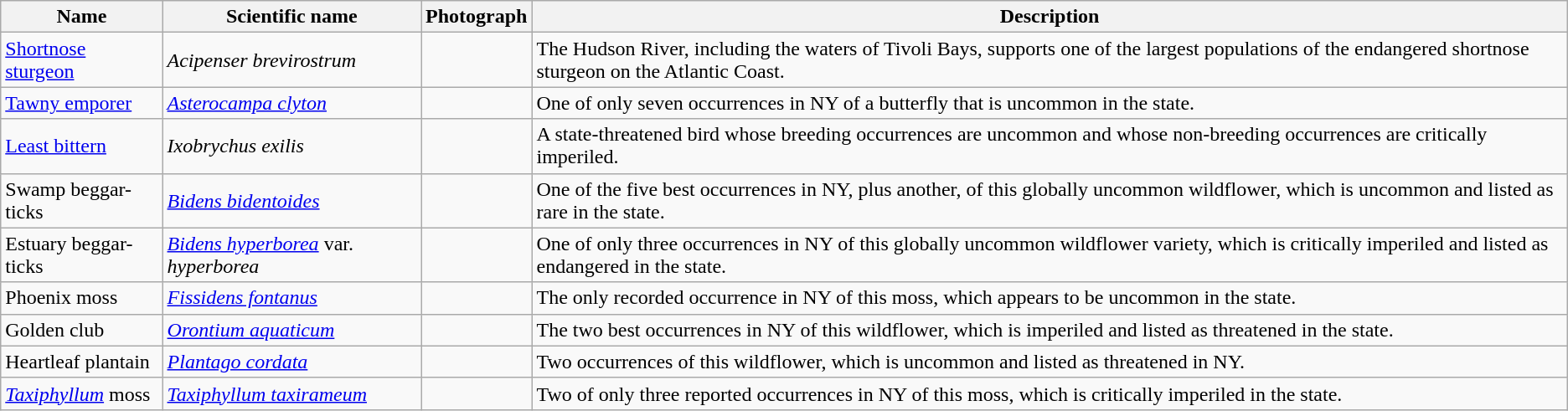<table class="wikitable">
<tr>
<th>Name</th>
<th>Scientific name</th>
<th>Photograph</th>
<th>Description</th>
</tr>
<tr>
<td><a href='#'>Shortnose sturgeon</a></td>
<td><em>Acipenser brevirostrum</em></td>
<td></td>
<td>The Hudson River, including the waters of Tivoli Bays, supports one of the largest populations of the endangered shortnose sturgeon on the Atlantic Coast.</td>
</tr>
<tr>
<td><a href='#'>Tawny emporer</a></td>
<td><em><a href='#'>Asterocampa clyton</a></em></td>
<td></td>
<td>One of only seven occurrences in NY of a butterfly that is uncommon in the state.</td>
</tr>
<tr>
<td><a href='#'>Least bittern</a></td>
<td><em>Ixobrychus exilis</em></td>
<td></td>
<td>A state-threatened bird whose breeding occurrences are uncommon and whose non-breeding occurrences are critically imperiled.</td>
</tr>
<tr>
<td>Swamp beggar-ticks</td>
<td><em><a href='#'>Bidens bidentoides</a></em></td>
<td></td>
<td>One of the five best occurrences in NY, plus another, of this globally uncommon wildflower, which is uncommon and listed as rare in the state.</td>
</tr>
<tr>
<td>Estuary beggar-ticks</td>
<td><em><a href='#'>Bidens hyperborea</a></em> var. <em>hyperborea</em></td>
<td></td>
<td>One of only three occurrences in NY of this globally uncommon wildflower variety, which is critically imperiled and listed as endangered in the state.</td>
</tr>
<tr>
<td>Phoenix moss</td>
<td><em><a href='#'>Fissidens fontanus</a></em></td>
<td></td>
<td>The only recorded occurrence in NY of this moss, which appears to be uncommon in the state.</td>
</tr>
<tr>
<td>Golden club</td>
<td><em><a href='#'>Orontium aquaticum</a></em></td>
<td></td>
<td>The two best occurrences in NY of this wildflower, which is imperiled and listed as threatened in the state.</td>
</tr>
<tr>
<td>Heartleaf plantain</td>
<td><em><a href='#'>Plantago cordata</a></em></td>
<td></td>
<td>Two occurrences of this wildflower, which is uncommon and listed as threatened in NY.</td>
</tr>
<tr>
<td><em><a href='#'>Taxiphyllum</a></em> moss</td>
<td><em><a href='#'>Taxiphyllum taxirameum</a></em></td>
<td></td>
<td>Two of only three reported occurrences in NY of this moss, which is critically imperiled in the state.</td>
</tr>
</table>
